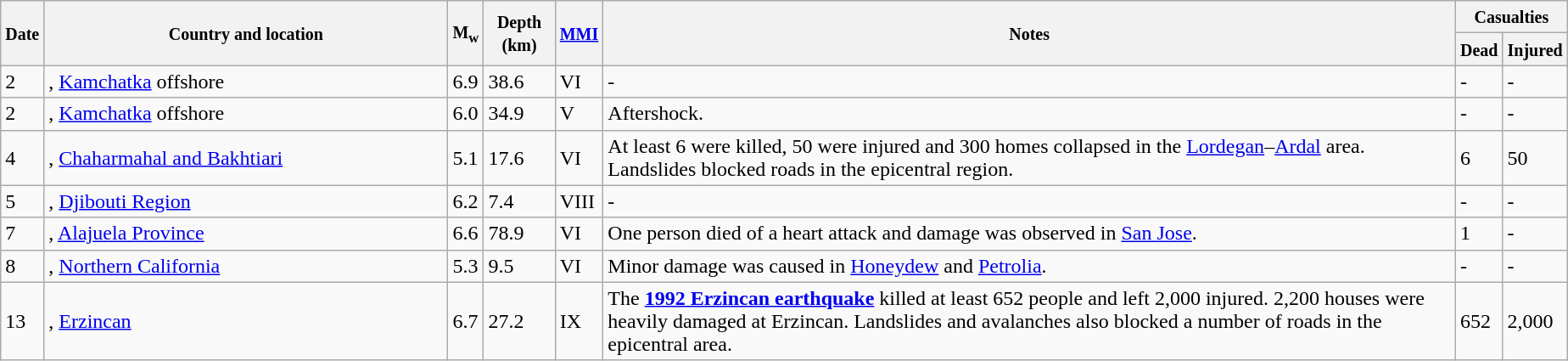<table class="wikitable sortable" style="border:1px black; margin-left:1em;">
<tr>
<th rowspan="2"><small>Date</small></th>
<th rowspan="2" style="width: 310px"><small>Country and location</small></th>
<th rowspan="2"><small>M<sub>w</sub></small></th>
<th rowspan="2"><small>Depth (km)</small></th>
<th rowspan="2"><small><a href='#'>MMI</a></small></th>
<th rowspan="2" class="unsortable"><small>Notes</small></th>
<th colspan="2"><small>Casualties</small></th>
</tr>
<tr>
<th><small>Dead</small></th>
<th><small>Injured</small></th>
</tr>
<tr>
<td>2</td>
<td>, <a href='#'>Kamchatka</a> offshore</td>
<td>6.9</td>
<td>38.6</td>
<td>VI</td>
<td>-</td>
<td>-</td>
<td>-</td>
</tr>
<tr>
<td>2</td>
<td>, <a href='#'>Kamchatka</a> offshore</td>
<td>6.0</td>
<td>34.9</td>
<td>V</td>
<td>Aftershock.</td>
<td>-</td>
<td>-</td>
</tr>
<tr>
<td>4</td>
<td>, <a href='#'>Chaharmahal and Bakhtiari</a></td>
<td>5.1</td>
<td>17.6</td>
<td>VI</td>
<td>At least 6 were killed, 50 were injured and 300 homes collapsed in the <a href='#'>Lordegan</a>–<a href='#'>Ardal</a> area. Landslides blocked roads in the epicentral region.</td>
<td>6</td>
<td>50</td>
</tr>
<tr>
<td>5</td>
<td>, <a href='#'>Djibouti Region</a></td>
<td>6.2</td>
<td>7.4</td>
<td>VIII</td>
<td>-</td>
<td>-</td>
<td>-</td>
</tr>
<tr>
<td>7</td>
<td>, <a href='#'>Alajuela Province</a></td>
<td>6.6</td>
<td>78.9</td>
<td>VI</td>
<td>One person died of a heart attack and damage was observed in <a href='#'>San Jose</a>.</td>
<td>1</td>
<td>-</td>
</tr>
<tr>
<td>8</td>
<td>, <a href='#'>Northern California</a></td>
<td>5.3</td>
<td>9.5</td>
<td>VI</td>
<td>Minor damage was caused in <a href='#'>Honeydew</a> and <a href='#'>Petrolia</a>.</td>
<td>-</td>
<td>-</td>
</tr>
<tr>
<td>13</td>
<td>, <a href='#'>Erzincan</a></td>
<td>6.7</td>
<td>27.2</td>
<td>IX</td>
<td>The <strong><a href='#'>1992 Erzincan earthquake</a></strong> killed at least 652 people and left 2,000 injured. 2,200 houses were heavily damaged at Erzincan. Landslides and avalanches also blocked a number of roads in the epicentral area.</td>
<td>652</td>
<td>2,000</td>
</tr>
<tr>
</tr>
</table>
